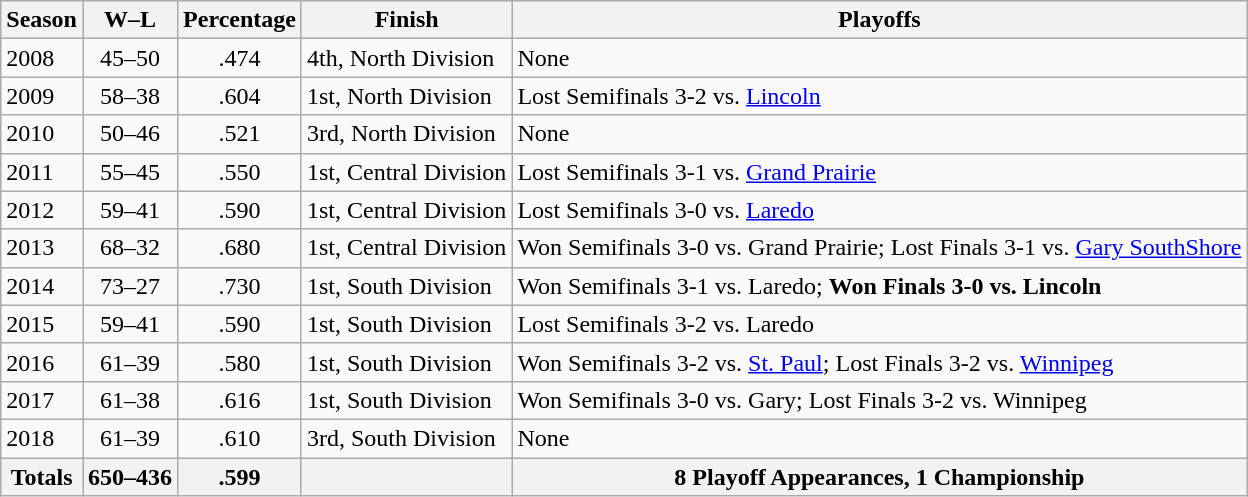<table class="wikitable">
<tr>
<th>Season</th>
<th>W–L</th>
<th>Percentage</th>
<th>Finish</th>
<th>Playoffs</th>
</tr>
<tr>
<td>2008</td>
<td align="center">45–50</td>
<td align="center">.474</td>
<td>4th, North Division</td>
<td>None</td>
</tr>
<tr>
<td>2009</td>
<td align="center">58–38</td>
<td align="center">.604</td>
<td>1st, North Division</td>
<td>Lost Semifinals 3-2 vs. <a href='#'>Lincoln</a></td>
</tr>
<tr>
<td>2010</td>
<td align="center">50–46</td>
<td align="center">.521</td>
<td>3rd, North Division</td>
<td>None</td>
</tr>
<tr>
<td>2011</td>
<td align="center">55–45</td>
<td align="center">.550</td>
<td>1st, Central Division</td>
<td>Lost Semifinals 3-1 vs. <a href='#'>Grand Prairie</a></td>
</tr>
<tr>
<td>2012</td>
<td align="center">59–41</td>
<td align="center">.590</td>
<td>1st, Central Division</td>
<td>Lost Semifinals 3-0 vs. <a href='#'>Laredo</a></td>
</tr>
<tr>
<td>2013</td>
<td align="center">68–32</td>
<td align="center">.680</td>
<td>1st, Central Division</td>
<td>Won Semifinals 3-0 vs. Grand Prairie; Lost Finals 3-1 vs. <a href='#'>Gary SouthShore</a></td>
</tr>
<tr>
<td>2014</td>
<td align="center">73–27</td>
<td align="center">.730</td>
<td>1st, South Division</td>
<td>Won Semifinals 3-1 vs. Laredo; <strong>Won Finals 3-0 vs. Lincoln</strong></td>
</tr>
<tr>
<td>2015</td>
<td align="center">59–41</td>
<td align="center">.590</td>
<td>1st, South Division</td>
<td>Lost Semifinals 3-2 vs. Laredo</td>
</tr>
<tr>
<td>2016</td>
<td align="center">61–39</td>
<td align="center">.580</td>
<td>1st, South Division</td>
<td>Won Semifinals 3-2 vs. <a href='#'>St. Paul</a>; Lost Finals 3-2 vs. <a href='#'>Winnipeg</a></td>
</tr>
<tr>
<td>2017</td>
<td align="center">61–38</td>
<td align="center">.616</td>
<td>1st, South Division</td>
<td>Won Semifinals 3-0 vs. Gary; Lost Finals 3-2 vs. Winnipeg</td>
</tr>
<tr>
<td>2018</td>
<td align="center">61–39</td>
<td align="center">.610</td>
<td>3rd, South Division</td>
<td>None</td>
</tr>
<tr>
<th>Totals</th>
<th>650–436</th>
<th>.599</th>
<th></th>
<th>8 Playoff Appearances, 1 Championship</th>
</tr>
</table>
